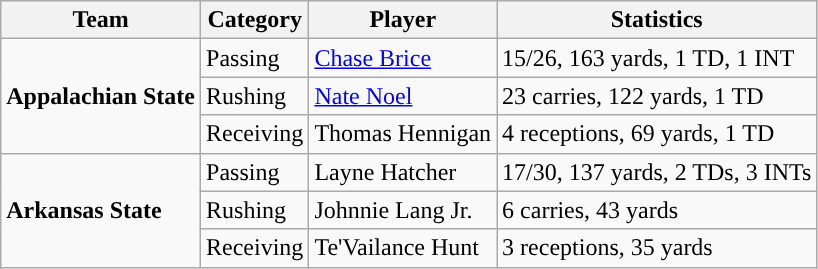<table class="wikitable" style="float: left;">
<tr>
<th>Team</th>
<th>Category</th>
<th>Player</th>
<th>Statistics</th>
</tr>
<tr>
<td rowspan=3><strong>Appalachian State</strong></td>
<td>Passing</td>
<td><a href='#'>Chase Brice</a></td>
<td>15/26, 163 yards, 1 TD, 1 INT</td>
</tr>
<tr>
<td>Rushing</td>
<td><a href='#'>Nate Noel</a></td>
<td>23 carries, 122 yards, 1 TD</td>
</tr>
<tr>
<td>Receiving</td>
<td>Thomas Hennigan</td>
<td>4 receptions, 69 yards, 1 TD</td>
</tr>
<tr>
<td rowspan=3><strong>Arkansas State</strong></td>
<td>Passing</td>
<td>Layne Hatcher</td>
<td>17/30, 137 yards, 2 TDs, 3 INTs</td>
</tr>
<tr>
<td>Rushing</td>
<td>Johnnie Lang Jr.</td>
<td>6 carries, 43 yards</td>
</tr>
<tr>
<td>Receiving</td>
<td>Te'Vailance Hunt</td>
<td>3 receptions, 35 yards</td>
</tr>
</table>
